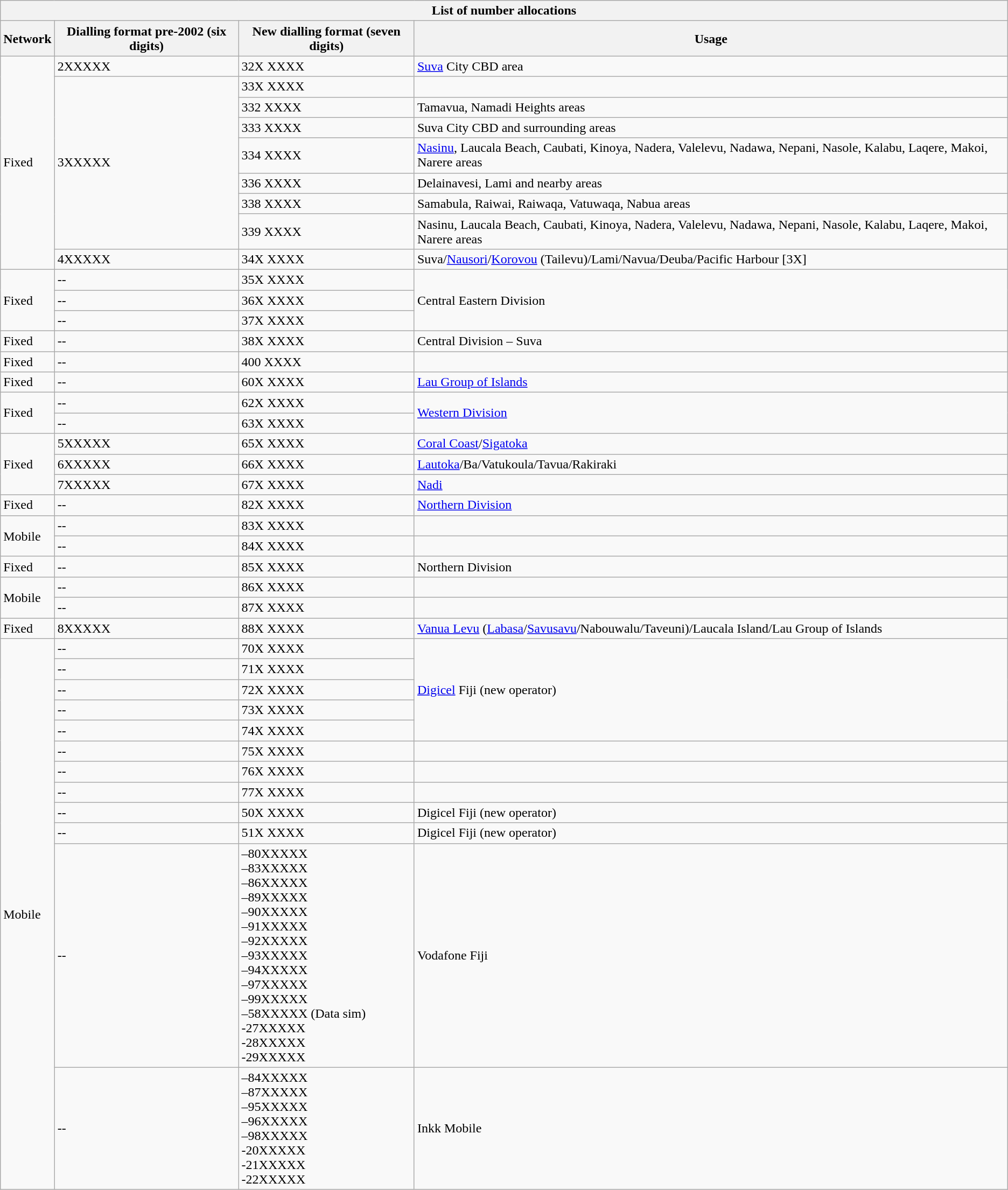<table class="wikitable" border=1>
<tr>
<th colspan="4">List of number allocations</th>
</tr>
<tr>
<th>Network</th>
<th>Dialling format pre-2002 (six digits)</th>
<th>New dialling format (seven digits)</th>
<th>Usage</th>
</tr>
<tr>
<td rowspan="9">Fixed</td>
<td>2XXXXX</td>
<td>32X XXXX</td>
<td><a href='#'>Suva</a> City CBD area</td>
</tr>
<tr>
<td rowspan="7">3XXXXX</td>
<td>33X XXXX</td>
<td></td>
</tr>
<tr>
<td>332 XXXX</td>
<td>Tamavua, Namadi Heights areas</td>
</tr>
<tr>
<td>333 XXXX</td>
<td>Suva City CBD and surrounding areas</td>
</tr>
<tr>
<td>334 XXXX</td>
<td><a href='#'>Nasinu</a>, Laucala Beach, Caubati, Kinoya, Nadera, Valelevu, Nadawa, Nepani, Nasole, Kalabu, Laqere, Makoi, Narere areas</td>
</tr>
<tr>
<td>336 XXXX</td>
<td>Delainavesi, Lami and nearby areas</td>
</tr>
<tr>
<td>338 XXXX</td>
<td>Samabula, Raiwai, Raiwaqa, Vatuwaqa, Nabua areas</td>
</tr>
<tr>
<td>339 XXXX</td>
<td>Nasinu, Laucala Beach, Caubati, Kinoya, Nadera, Valelevu, Nadawa, Nepani, Nasole, Kalabu, Laqere, Makoi, Narere areas</td>
</tr>
<tr>
<td>4XXXXX</td>
<td>34X XXXX</td>
<td>Suva/<a href='#'>Nausori</a>/<a href='#'>Korovou</a> (Tailevu)/Lami/Navua/Deuba/Pacific Harbour [3X]</td>
</tr>
<tr>
<td rowspan="3">Fixed</td>
<td>--</td>
<td>35X XXXX</td>
<td rowspan="3">Central Eastern Division</td>
</tr>
<tr>
<td>--</td>
<td>36X XXXX</td>
</tr>
<tr>
<td>--</td>
<td>37X XXXX</td>
</tr>
<tr>
<td>Fixed</td>
<td>--</td>
<td>38X XXXX</td>
<td>Central Division – Suva</td>
</tr>
<tr>
<td>Fixed</td>
<td>--</td>
<td>400 XXXX</td>
<td></td>
</tr>
<tr>
<td>Fixed</td>
<td>--</td>
<td>60X XXXX</td>
<td><a href='#'>Lau Group of Islands</a></td>
</tr>
<tr>
<td rowspan="2">Fixed</td>
<td>--</td>
<td>62X XXXX</td>
<td rowspan="2"><a href='#'>Western Division</a></td>
</tr>
<tr>
<td>--</td>
<td>63X XXXX</td>
</tr>
<tr>
<td rowspan="3">Fixed</td>
<td>5XXXXX</td>
<td>65X XXXX</td>
<td><a href='#'>Coral Coast</a>/<a href='#'>Sigatoka</a></td>
</tr>
<tr>
<td>6XXXXX</td>
<td>66X XXXX</td>
<td><a href='#'>Lautoka</a>/Ba/Vatukoula/Tavua/Rakiraki</td>
</tr>
<tr>
<td>7XXXXX</td>
<td>67X XXXX</td>
<td><a href='#'>Nadi</a></td>
</tr>
<tr>
<td>Fixed</td>
<td>--</td>
<td>82X XXXX</td>
<td><a href='#'>Northern Division</a></td>
</tr>
<tr>
<td rowspan="2">Mobile</td>
<td>--</td>
<td>83X XXXX</td>
<td></td>
</tr>
<tr>
<td>--</td>
<td>84X XXXX</td>
<td></td>
</tr>
<tr>
<td>Fixed</td>
<td>--</td>
<td>85X XXXX</td>
<td>Northern Division</td>
</tr>
<tr>
<td rowspan="2">Mobile</td>
<td>--</td>
<td>86X XXXX</td>
<td></td>
</tr>
<tr>
<td>--</td>
<td>87X XXXX</td>
<td></td>
</tr>
<tr>
<td>Fixed</td>
<td>8XXXXX</td>
<td>88X XXXX</td>
<td><a href='#'>Vanua Levu</a> (<a href='#'>Labasa</a>/<a href='#'>Savusavu</a>/Nabouwalu/Taveuni)/Laucala Island/Lau Group of Islands</td>
</tr>
<tr>
<td rowspan="12">Mobile</td>
<td>--</td>
<td>70X XXXX</td>
<td rowspan="5"><a href='#'>Digicel</a> Fiji (new operator)</td>
</tr>
<tr>
<td>--</td>
<td>71X XXXX</td>
</tr>
<tr>
<td>--</td>
<td>72X XXXX</td>
</tr>
<tr>
<td>--</td>
<td>73X XXXX</td>
</tr>
<tr>
<td>--</td>
<td>74X XXXX</td>
</tr>
<tr>
<td>--</td>
<td>75X XXXX</td>
<td></td>
</tr>
<tr>
<td>--</td>
<td>76X XXXX</td>
<td></td>
</tr>
<tr>
<td>--</td>
<td>77X XXXX</td>
<td></td>
</tr>
<tr>
<td>--</td>
<td>50X XXXX</td>
<td>Digicel Fiji (new operator)</td>
</tr>
<tr>
<td>--</td>
<td>51X XXXX</td>
<td>Digicel Fiji (new operator)</td>
</tr>
<tr>
<td>--</td>
<td>–80XXXXX<br>–83XXXXX<br>–86XXXXX<br>–89XXXXX<br>–90XXXXX<br>–91XXXXX<br>–92XXXXX<br>–93XXXXX<br>–94XXXXX<br>–97XXXXX<br>–99XXXXX<br>–58XXXXX (Data sim)<br>-27XXXXX<br>-28XXXXX<br>-29XXXXX</td>
<td>Vodafone Fiji</td>
</tr>
<tr>
<td>--</td>
<td>–84XXXXX<br>–87XXXXX<br>–95XXXXX<br>–96XXXXX<br>–98XXXXX<br>-20XXXXX<br>-21XXXXX<br>-22XXXXX</td>
<td>Inkk Mobile</td>
</tr>
</table>
